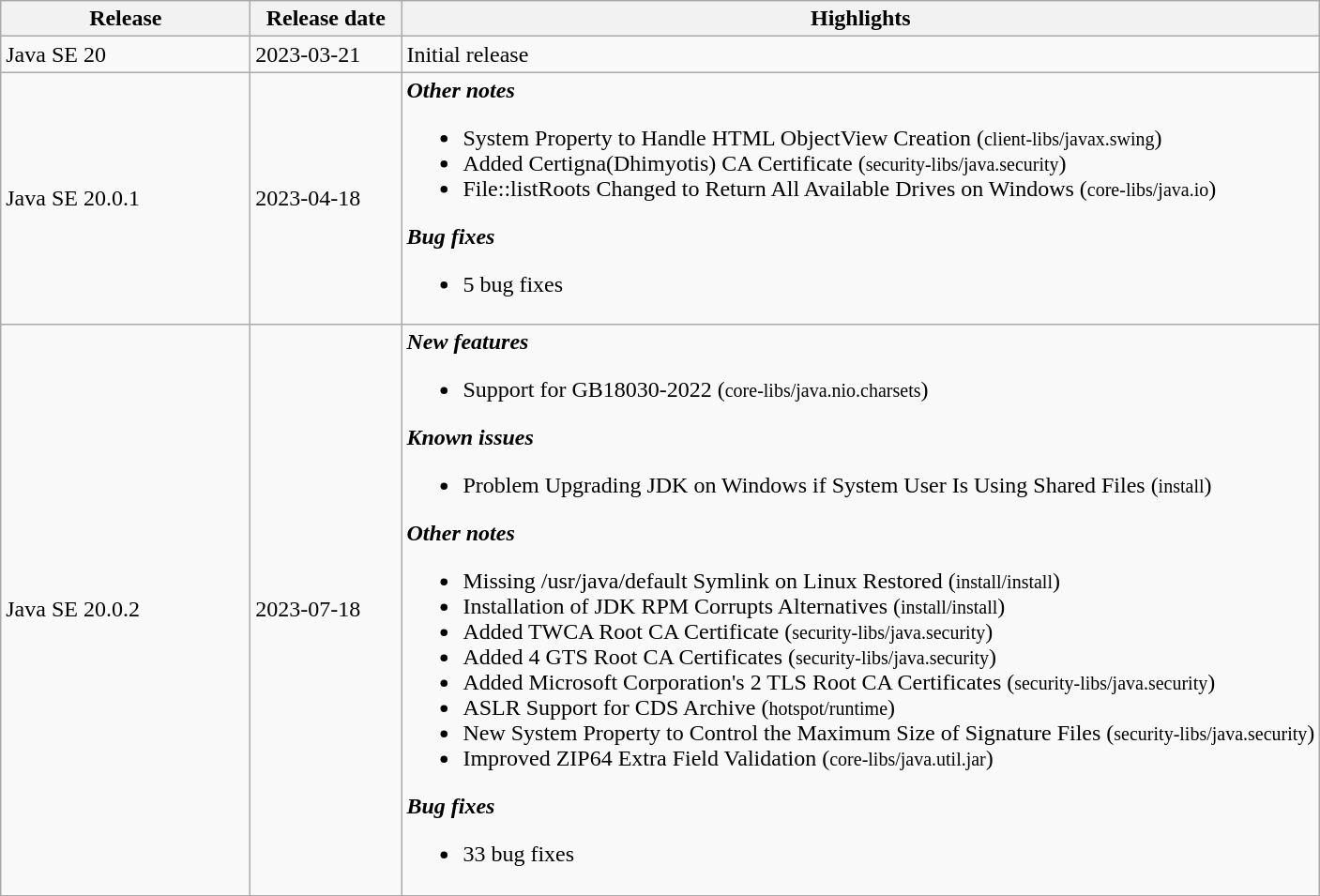<table class="wikitable mw-collapsible mw-collapsed">
<tr>
<th width=170>Release</th>
<th width=100>Release date</th>
<th>Highlights</th>
</tr>
<tr>
<td>Java SE 20</td>
<td>2023-03-21</td>
<td>Initial release</td>
</tr>
<tr>
<td>Java SE 20.0.1</td>
<td>2023-04-18</td>
<td><strong><em>Other notes</em></strong><br><ul><li>System Property to Handle HTML ObjectView Creation (<small>client-libs/javax.swing</small>)</li><li>Added Certigna(Dhimyotis) CA Certificate (<small>security-libs/java.security</small>)</li><li>File::listRoots Changed to Return All Available Drives on Windows (<small>core-libs/java.io</small>)</li></ul><strong><em>Bug fixes</em></strong><ul><li>5 bug fixes</li></ul></td>
</tr>
<tr>
<td>Java SE 20.0.2</td>
<td>2023-07-18</td>
<td><strong><em>New features</em></strong><br><ul><li>Support for GB18030-2022 (<small>core-libs/java.nio.charsets</small>)</li></ul><strong><em>Known issues</em></strong><ul><li>Problem Upgrading JDK on Windows if System User Is Using Shared Files (<small>install</small>)</li></ul><strong><em>Other notes</em></strong><ul><li>Missing /usr/java/default Symlink on Linux Restored (<small>install/install</small>)</li><li>Installation of JDK RPM Corrupts Alternatives (<small>install/install</small>)</li><li>Added TWCA Root CA Certificate (<small>security-libs/java.security</small>)</li><li>Added 4 GTS Root CA Certificates (<small>security-libs/java.security</small>)</li><li>Added Microsoft Corporation's 2 TLS Root CA Certificates (<small>security-libs/java.security</small>)</li><li>ASLR Support for CDS Archive (<small>hotspot/runtime</small>)</li><li>New System Property to Control the Maximum Size of Signature Files (<small>security-libs/java.security</small>)</li><li>Improved ZIP64 Extra Field Validation (<small>core-libs/java.util.jar</small>)</li></ul><strong><em>Bug fixes</em></strong><ul><li>33 bug fixes</li></ul></td>
</tr>
</table>
